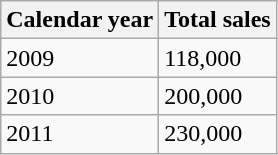<table class="wikitable">
<tr>
<th>Calendar year</th>
<th>Total sales</th>
</tr>
<tr>
<td>2009</td>
<td>118,000</td>
</tr>
<tr>
<td>2010</td>
<td>200,000</td>
</tr>
<tr>
<td>2011</td>
<td>230,000</td>
</tr>
</table>
